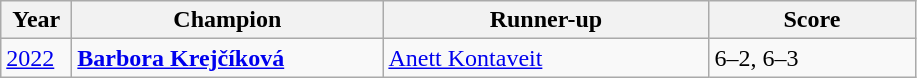<table class="wikitable">
<tr>
<th style="width:40px">Year</th>
<th style="width:200px">Champion</th>
<th style="width:210px">Runner-up</th>
<th style="width:130px" class="unsortable">Score</th>
</tr>
<tr>
<td><a href='#'>2022</a></td>
<td> <strong><a href='#'>Barbora Krejčíková</a></strong></td>
<td> <a href='#'>Anett Kontaveit</a></td>
<td>6–2, 6–3</td>
</tr>
</table>
